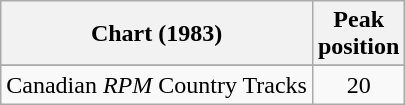<table class="wikitable sortable">
<tr>
<th align="left">Chart (1983)</th>
<th align="center">Peak<br>position</th>
</tr>
<tr>
</tr>
<tr>
<td align="left">Canadian <em>RPM</em> Country Tracks</td>
<td align="center">20</td>
</tr>
</table>
